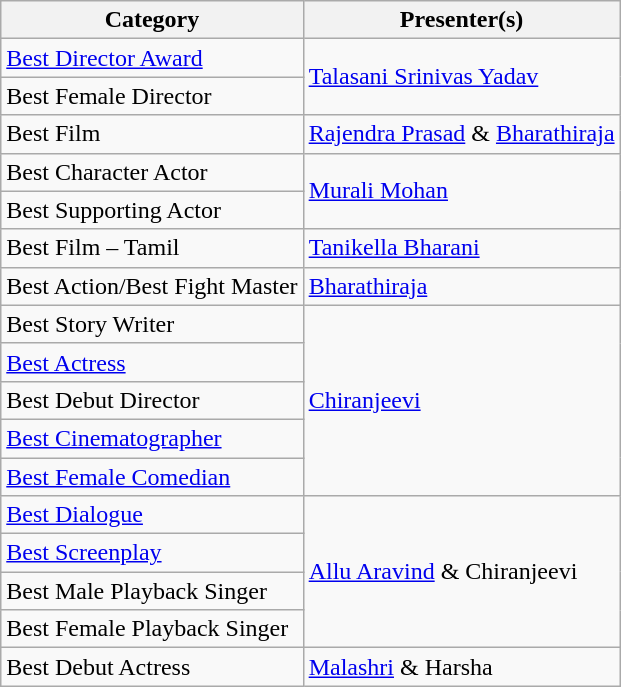<table class="wikitable">
<tr>
<th>Category</th>
<th>Presenter(s)</th>
</tr>
<tr>
<td><a href='#'>Best Director Award</a></td>
<td rowspan="2"><a href='#'>Talasani Srinivas Yadav</a></td>
</tr>
<tr>
<td>Best Female Director</td>
</tr>
<tr>
<td>Best Film</td>
<td><a href='#'>Rajendra Prasad</a> & <a href='#'>Bharathiraja</a></td>
</tr>
<tr>
<td>Best Character Actor</td>
<td rowspan="2"><a href='#'>Murali Mohan</a></td>
</tr>
<tr>
<td>Best Supporting Actor</td>
</tr>
<tr>
<td>Best Film – Tamil</td>
<td><a href='#'>Tanikella Bharani</a></td>
</tr>
<tr>
<td>Best Action/Best Fight Master</td>
<td><a href='#'>Bharathiraja</a></td>
</tr>
<tr>
<td>Best Story Writer</td>
<td rowspan="5"><a href='#'>Chiranjeevi</a></td>
</tr>
<tr>
<td><a href='#'>Best Actress</a></td>
</tr>
<tr>
<td>Best Debut Director</td>
</tr>
<tr>
<td><a href='#'>Best Cinematographer</a></td>
</tr>
<tr>
<td><a href='#'>Best Female Comedian</a></td>
</tr>
<tr>
<td><a href='#'>Best Dialogue</a></td>
<td rowspan="4"><a href='#'>Allu Aravind</a> & Chiranjeevi</td>
</tr>
<tr>
<td><a href='#'>Best Screenplay</a></td>
</tr>
<tr>
<td>Best Male Playback Singer</td>
</tr>
<tr>
<td>Best Female Playback Singer</td>
</tr>
<tr>
<td>Best Debut Actress</td>
<td><a href='#'>Malashri</a> & Harsha</td>
</tr>
</table>
